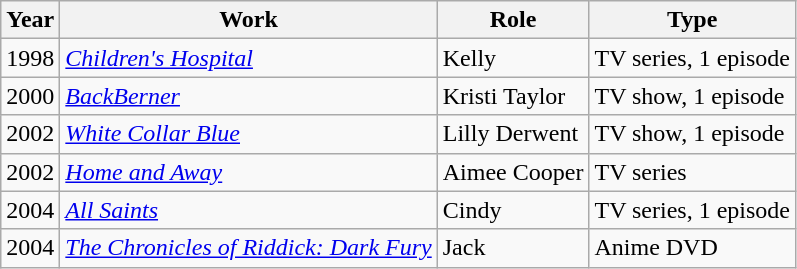<table class="wikitable">
<tr>
<th>Year</th>
<th>Work</th>
<th>Role</th>
<th>Type</th>
</tr>
<tr>
<td>1998</td>
<td><em><a href='#'>Children's Hospital</a></em></td>
<td>Kelly</td>
<td>TV series, 1 episode</td>
</tr>
<tr>
<td>2000</td>
<td><em><a href='#'>BackBerner</a></em></td>
<td>Kristi Taylor</td>
<td>TV show, 1 episode</td>
</tr>
<tr>
<td>2002</td>
<td><em><a href='#'>White Collar Blue</a></em></td>
<td>Lilly Derwent</td>
<td>TV show, 1 episode</td>
</tr>
<tr>
<td>2002</td>
<td><em><a href='#'>Home and Away</a></em></td>
<td>Aimee Cooper</td>
<td>TV series</td>
</tr>
<tr>
<td>2004</td>
<td><em><a href='#'>All Saints</a></em></td>
<td>Cindy</td>
<td>TV series, 1 episode</td>
</tr>
<tr>
<td>2004</td>
<td><em><a href='#'>The Chronicles of Riddick: Dark Fury</a></em></td>
<td>Jack</td>
<td>Anime DVD</td>
</tr>
</table>
